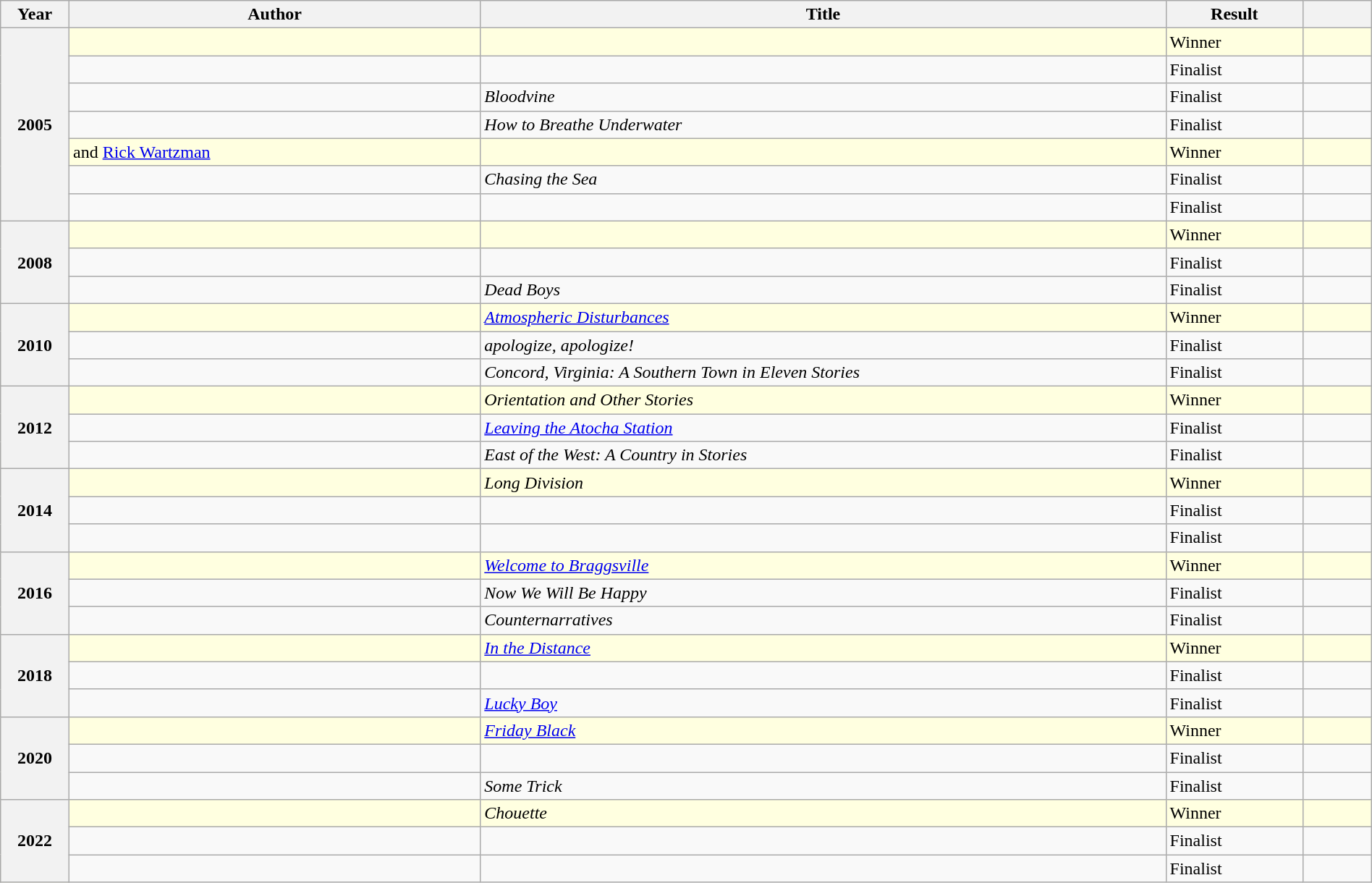<table class="wikitable sortable mw-collapsible" style="width:100%">
<tr>
<th scope="col" width="5%">Year</th>
<th scope="col" width="30%">Author</th>
<th scope="col" width="50%">Title</th>
<th scope="col" width="10%">Result</th>
<th scope="col" width="5%"></th>
</tr>
<tr style="background:lightyellow">
<th rowspan="7">2005</th>
<td></td>
<td><em></em></td>
<td>Winner</td>
<td></td>
</tr>
<tr>
<td></td>
<td></td>
<td>Finalist</td>
<td></td>
</tr>
<tr>
<td></td>
<td><em>Bloodvine</em></td>
<td>Finalist</td>
<td></td>
</tr>
<tr>
<td></td>
<td><em>How to Breathe Underwater</em></td>
<td>Finalist</td>
<td></td>
</tr>
<tr style="background:lightyellow">
<td> and <a href='#'>Rick Wartzman</a></td>
<td><em></em></td>
<td>Winner</td>
<td></td>
</tr>
<tr>
<td></td>
<td><em>Chasing the Sea</em></td>
<td>Finalist</td>
<td></td>
</tr>
<tr>
<td></td>
<td><em></em></td>
<td>Finalist</td>
<td></td>
</tr>
<tr style="background:lightyellow">
<th rowspan="3">2008</th>
<td></td>
<td><em></em></td>
<td>Winner</td>
<td></td>
</tr>
<tr>
<td></td>
<td></td>
<td>Finalist</td>
<td></td>
</tr>
<tr>
<td></td>
<td><em>Dead Boys</em></td>
<td>Finalist</td>
<td></td>
</tr>
<tr style="background:lightyellow">
<th rowspan="3">2010</th>
<td></td>
<td><em><a href='#'>Atmospheric Disturbances</a></em></td>
<td>Winner</td>
<td></td>
</tr>
<tr>
<td></td>
<td><em>apologize, apologize!</em></td>
<td>Finalist</td>
<td></td>
</tr>
<tr>
<td></td>
<td><em>Concord, Virginia: A Southern Town in Eleven Stories</em></td>
<td>Finalist</td>
<td></td>
</tr>
<tr style="background:lightyellow">
<th rowspan="3">2012</th>
<td></td>
<td><em>Orientation and Other Stories</em></td>
<td>Winner</td>
<td></td>
</tr>
<tr>
<td></td>
<td><em><a href='#'>Leaving the Atocha Station</a></em></td>
<td>Finalist</td>
<td></td>
</tr>
<tr>
<td></td>
<td><em>East of the West: A Country in Stories</em></td>
<td>Finalist</td>
<td></td>
</tr>
<tr style="background:lightyellow">
<th rowspan="3">2014</th>
<td></td>
<td><em>Long Division</em></td>
<td>Winner</td>
<td></td>
</tr>
<tr>
<td></td>
<td><em></em></td>
<td>Finalist</td>
<td></td>
</tr>
<tr>
<td></td>
<td><em></em></td>
<td>Finalist</td>
<td></td>
</tr>
<tr style="background:lightyellow">
<th rowspan="3">2016</th>
<td></td>
<td><em><a href='#'>Welcome to Braggsville</a></em></td>
<td>Winner</td>
<td></td>
</tr>
<tr>
<td></td>
<td><em>Now We Will Be Happy</em></td>
<td>Finalist</td>
<td></td>
</tr>
<tr>
<td></td>
<td><em>Counternarratives</em></td>
<td>Finalist</td>
<td></td>
</tr>
<tr style="background:lightyellow">
<th rowspan="3">2018</th>
<td></td>
<td><em><a href='#'>In the Distance</a></em></td>
<td>Winner</td>
<td></td>
</tr>
<tr>
<td></td>
<td><em></em></td>
<td>Finalist</td>
<td></td>
</tr>
<tr>
<td></td>
<td><em><a href='#'>Lucky Boy</a></em></td>
<td>Finalist</td>
<td></td>
</tr>
<tr style="background:lightyellow">
<th rowspan="3">2020</th>
<td></td>
<td><em><a href='#'>Friday Black</a></em></td>
<td>Winner</td>
<td></td>
</tr>
<tr>
<td></td>
<td><em></em></td>
<td>Finalist</td>
<td></td>
</tr>
<tr>
<td></td>
<td><em>Some Trick</em></td>
<td>Finalist</td>
<td></td>
</tr>
<tr style=background:lightyellow>
<th rowspan="3">2022</th>
<td></td>
<td><em>Chouette</em></td>
<td>Winner</td>
<td></td>
</tr>
<tr>
<td></td>
<td></td>
<td>Finalist</td>
<td></td>
</tr>
<tr>
<td></td>
<td></td>
<td>Finalist</td>
<td></td>
</tr>
</table>
